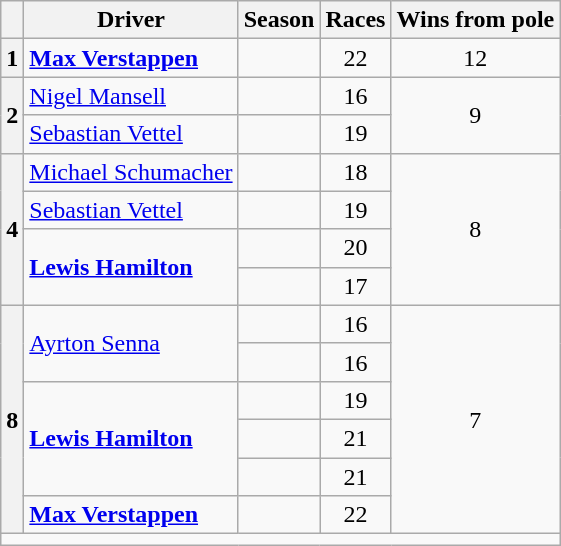<table class="wikitable" style="text-align:center">
<tr>
<th></th>
<th>Driver</th>
<th>Season</th>
<th>Races</th>
<th>Wins from pole</th>
</tr>
<tr>
<th>1</th>
<td align=left> <strong><a href='#'>Max Verstappen</a></strong></td>
<td></td>
<td>22</td>
<td>12</td>
</tr>
<tr>
<th rowspan=2>2</th>
<td align=left> <a href='#'>Nigel Mansell</a></td>
<td></td>
<td>16</td>
<td rowspan=2>9</td>
</tr>
<tr>
<td align=left> <a href='#'>Sebastian Vettel</a></td>
<td></td>
<td>19</td>
</tr>
<tr>
<th rowspan=4>4</th>
<td align=left> <a href='#'>Michael Schumacher</a></td>
<td></td>
<td>18</td>
<td rowspan=4>8</td>
</tr>
<tr>
<td align=left> <a href='#'>Sebastian Vettel</a></td>
<td></td>
<td>19</td>
</tr>
<tr>
<td align=left rowspan=2> <strong><a href='#'>Lewis Hamilton</a></strong></td>
<td></td>
<td>20</td>
</tr>
<tr>
<td></td>
<td>17</td>
</tr>
<tr>
<th rowspan=6>8</th>
<td align=left rowspan=2> <a href='#'>Ayrton Senna</a></td>
<td></td>
<td>16</td>
<td rowspan=6>7</td>
</tr>
<tr>
<td></td>
<td>16</td>
</tr>
<tr>
<td align=left rowspan=3> <strong><a href='#'>Lewis Hamilton</a></strong></td>
<td></td>
<td>19</td>
</tr>
<tr>
<td></td>
<td>21</td>
</tr>
<tr>
<td></td>
<td>21</td>
</tr>
<tr>
<td align=left> <strong><a href='#'>Max Verstappen</a></strong></td>
<td></td>
<td>22</td>
</tr>
<tr>
<td colspan=5></td>
</tr>
</table>
